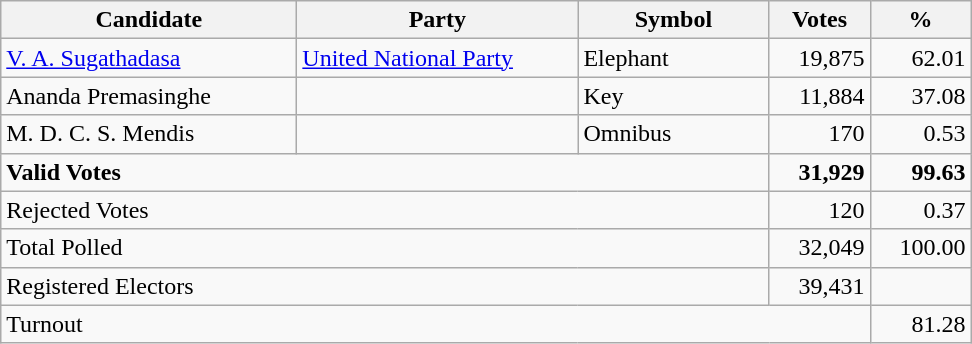<table class="wikitable" border="1" style="text-align:right;">
<tr>
<th align=left width="190">Candidate</th>
<th align=left width="180">Party</th>
<th align=left width="120">Symbol</th>
<th align=left width="60">Votes</th>
<th align=left width="60">%</th>
</tr>
<tr>
<td align=left><a href='#'>V. A. Sugathadasa</a></td>
<td align=left><a href='#'>United National Party</a></td>
<td align=left>Elephant</td>
<td align=right>19,875</td>
<td align=right>62.01</td>
</tr>
<tr>
<td align=left>Ananda Premasinghe</td>
<td></td>
<td align=left>Key</td>
<td align=right>11,884</td>
<td align=right>37.08</td>
</tr>
<tr>
<td align=left>M. D. C. S. Mendis</td>
<td></td>
<td align=left>Omnibus</td>
<td align=right>170</td>
<td align=right>0.53</td>
</tr>
<tr>
<td align=left colspan=3><strong>Valid Votes</strong></td>
<td align=right><strong>31,929</strong></td>
<td align=right><strong>99.63</strong></td>
</tr>
<tr>
<td align=left colspan=3>Rejected Votes</td>
<td align=right>120</td>
<td align=right>0.37</td>
</tr>
<tr>
<td align=left colspan=3>Total Polled</td>
<td align=right>32,049</td>
<td align=right>100.00</td>
</tr>
<tr>
<td align=left colspan=3>Registered Electors</td>
<td align=right>39,431</td>
<td></td>
</tr>
<tr>
<td align=left colspan=4>Turnout</td>
<td>81.28</td>
</tr>
</table>
